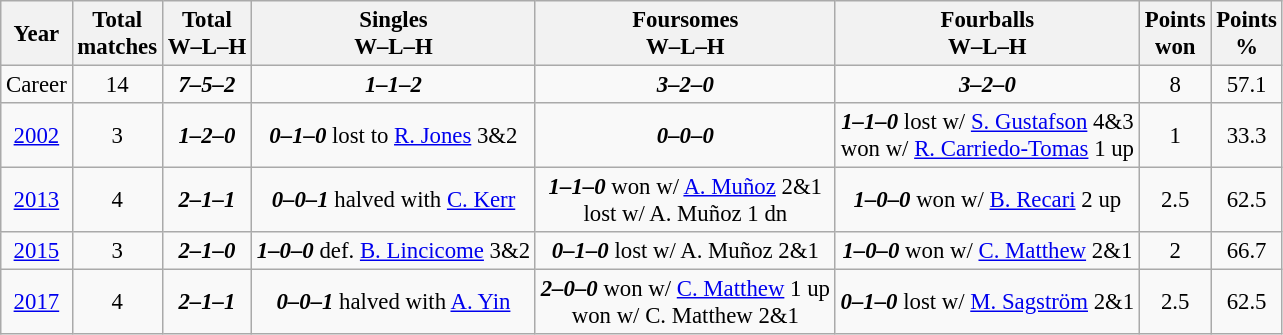<table class="wikitable" style="text-align:center; font-size: 95%;">
<tr>
<th>Year</th>
<th>Total<br>matches</th>
<th>Total<br>W–L–H</th>
<th>Singles<br>W–L–H</th>
<th>Foursomes<br>W–L–H</th>
<th>Fourballs<br>W–L–H</th>
<th>Points<br>won</th>
<th>Points<br>%</th>
</tr>
<tr>
<td>Career</td>
<td>14</td>
<td><strong><em>7–5–2</em></strong></td>
<td><strong><em>1–1–2</em></strong></td>
<td><strong><em>3–2–0</em></strong></td>
<td><strong><em>3–2–0</em></strong></td>
<td>8</td>
<td>57.1</td>
</tr>
<tr>
<td><a href='#'>2002</a></td>
<td>3</td>
<td><strong><em>1–2–0</em></strong></td>
<td><strong><em>0–1–0</em></strong> lost to <a href='#'>R. Jones</a> 3&2</td>
<td><strong><em>0–0–0</em></strong></td>
<td><strong><em>1–1–0</em></strong> lost w/ <a href='#'>S. Gustafson</a> 4&3<br>won w/ <a href='#'>R. Carriedo-Tomas</a> 1 up</td>
<td>1</td>
<td>33.3</td>
</tr>
<tr>
<td><a href='#'>2013</a></td>
<td>4</td>
<td><strong><em>2–1–1</em></strong></td>
<td><strong><em>0–0–1</em></strong> halved with <a href='#'>C. Kerr</a></td>
<td><strong><em>1–1–0</em></strong> won w/ <a href='#'>A. Muñoz</a> 2&1<br>lost w/ A. Muñoz 1 dn</td>
<td><strong><em>1–0–0</em></strong> won w/ <a href='#'>B. Recari</a> 2 up</td>
<td>2.5</td>
<td>62.5</td>
</tr>
<tr>
<td><a href='#'>2015</a></td>
<td>3</td>
<td><strong><em>2–1–0</em></strong></td>
<td><strong><em>1–0–0</em></strong> def. <a href='#'>B. Lincicome</a> 3&2</td>
<td><strong><em>0–1–0</em></strong> lost w/ A. Muñoz 2&1</td>
<td><strong><em>1–0–0</em></strong> won w/ <a href='#'>C. Matthew</a> 2&1</td>
<td>2</td>
<td>66.7</td>
</tr>
<tr>
<td><a href='#'>2017</a></td>
<td>4</td>
<td><strong><em>2–1–1</em></strong></td>
<td><strong><em>0–0–1</em></strong> halved with <a href='#'>A. Yin</a></td>
<td><strong><em>2–0–0</em></strong> won w/ <a href='#'>C. Matthew</a> 1 up<br>won w/ C. Matthew 2&1</td>
<td><strong><em>0–1–0</em></strong> lost w/ <a href='#'>M. Sagström</a> 2&1</td>
<td>2.5</td>
<td>62.5</td>
</tr>
</table>
